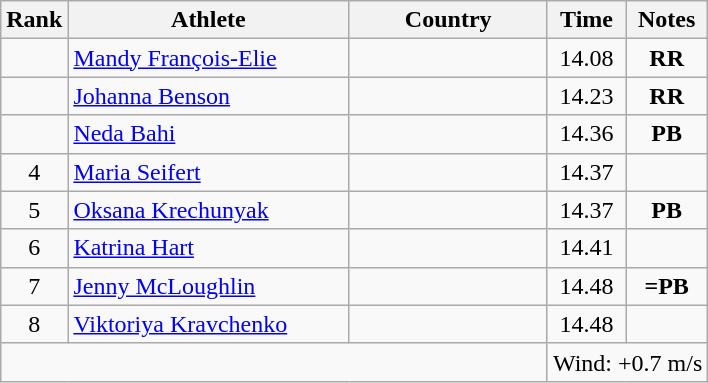<table class="wikitable sortable" style="text-align:center">
<tr>
<th>Rank</th>
<th style="width:180px">Athlete</th>
<th style="width:125px">Country</th>
<th>Time</th>
<th>Notes</th>
</tr>
<tr>
<td></td>
<td style="text-align:left;"><a href='#'>Mandy François-Elie</a></td>
<td style="text-align:left;"></td>
<td>14.08</td>
<td><strong>RR</strong></td>
</tr>
<tr>
<td></td>
<td style="text-align:left;"><a href='#'>Johanna Benson</a></td>
<td style="text-align:left;"></td>
<td>14.23</td>
<td><strong>RR</strong></td>
</tr>
<tr>
<td></td>
<td style="text-align:left;"><a href='#'>Neda Bahi</a></td>
<td style="text-align:left;"></td>
<td>14.36</td>
<td><strong>PB</strong></td>
</tr>
<tr>
<td>4</td>
<td style="text-align:left;"><a href='#'>Maria Seifert</a></td>
<td style="text-align:left;"></td>
<td>14.37</td>
<td></td>
</tr>
<tr>
<td>5</td>
<td style="text-align:left;"><a href='#'>Oksana Krechunyak</a></td>
<td style="text-align:left;"></td>
<td>14.37</td>
<td><strong>PB</strong></td>
</tr>
<tr>
<td>6</td>
<td style="text-align:left;"><a href='#'>Katrina Hart</a></td>
<td style="text-align:left;"></td>
<td>14.41</td>
<td></td>
</tr>
<tr>
<td>7</td>
<td style="text-align:left;"><a href='#'>Jenny McLoughlin</a></td>
<td style="text-align:left;"></td>
<td>14.48</td>
<td><strong>=PB</strong></td>
</tr>
<tr>
<td>8</td>
<td style="text-align:left;"><a href='#'>Viktoriya Kravchenko</a></td>
<td style="text-align:left;"></td>
<td>14.48</td>
<td></td>
</tr>
<tr class="sortbottom">
<td colspan="3"></td>
<td colspan="2">Wind: +0.7 m/s</td>
</tr>
</table>
